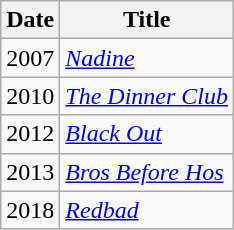<table class="wikitable">
<tr>
<th>Date</th>
<th>Title</th>
</tr>
<tr>
<td>2007</td>
<td><em><a href='#'>Nadine</a></em></td>
</tr>
<tr>
<td>2010</td>
<td><em><a href='#'>The Dinner Club</a></em></td>
</tr>
<tr>
<td>2012</td>
<td><em><a href='#'>Black Out</a></em></td>
</tr>
<tr>
<td>2013</td>
<td><em><a href='#'>Bros Before Hos</a></em></td>
</tr>
<tr>
<td>2018</td>
<td><em><a href='#'>Redbad</a></em></td>
</tr>
</table>
